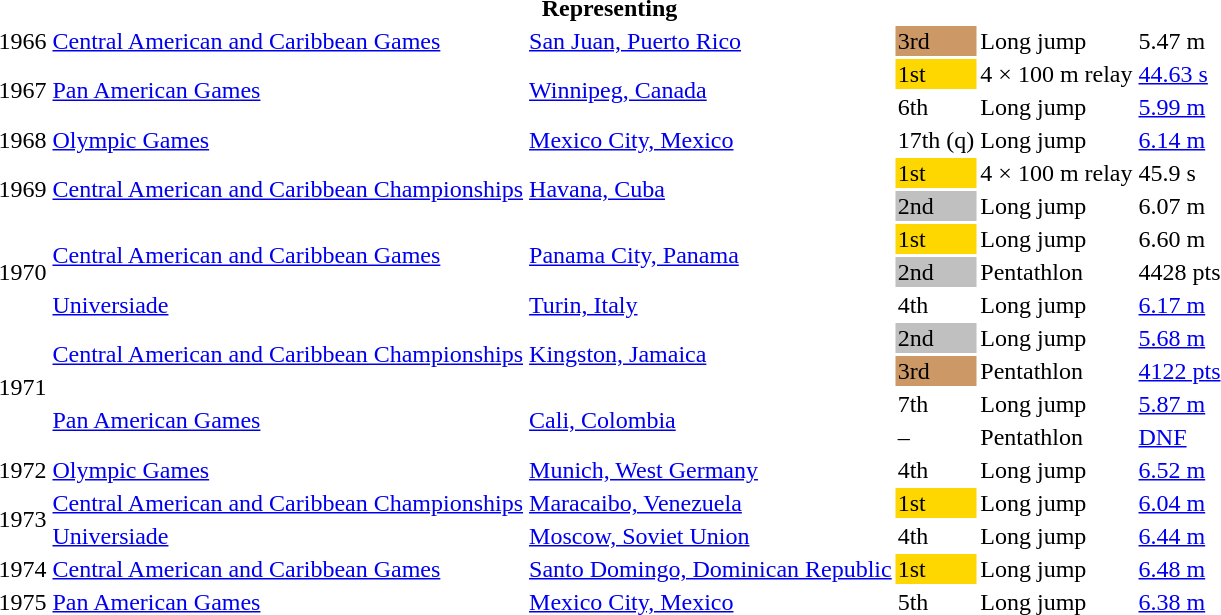<table>
<tr>
<th colspan="6">Representing </th>
</tr>
<tr>
<td>1966</td>
<td><a href='#'>Central American and Caribbean Games</a></td>
<td><a href='#'>San Juan, Puerto Rico</a></td>
<td bgcolor=cc9966>3rd</td>
<td>Long jump</td>
<td>5.47 m</td>
</tr>
<tr>
<td rowspan=2>1967</td>
<td rowspan=2><a href='#'>Pan American Games</a></td>
<td rowspan=2><a href='#'>Winnipeg, Canada</a></td>
<td bgcolor=gold>1st</td>
<td>4 × 100 m relay</td>
<td><a href='#'>44.63 s</a></td>
</tr>
<tr>
<td>6th</td>
<td>Long jump</td>
<td><a href='#'>5.99 m</a></td>
</tr>
<tr>
<td>1968</td>
<td><a href='#'>Olympic Games</a></td>
<td><a href='#'>Mexico City, Mexico</a></td>
<td>17th (q)</td>
<td>Long jump</td>
<td><a href='#'>6.14 m</a></td>
</tr>
<tr>
<td rowspan=2>1969</td>
<td rowspan=2><a href='#'>Central American and Caribbean Championships</a></td>
<td rowspan=2><a href='#'>Havana, Cuba</a></td>
<td bgcolor=gold>1st</td>
<td>4 × 100 m relay</td>
<td>45.9 s</td>
</tr>
<tr>
<td bgcolor=silver>2nd</td>
<td>Long jump</td>
<td>6.07 m</td>
</tr>
<tr>
<td rowspan=3>1970</td>
<td rowspan=2><a href='#'>Central American and Caribbean Games</a></td>
<td rowspan=2><a href='#'>Panama City, Panama</a></td>
<td bgcolor=gold>1st</td>
<td>Long jump</td>
<td>6.60 m</td>
</tr>
<tr>
<td bgcolor=silver>2nd</td>
<td>Pentathlon</td>
<td>4428 pts</td>
</tr>
<tr>
<td><a href='#'>Universiade</a></td>
<td><a href='#'>Turin, Italy</a></td>
<td>4th</td>
<td>Long jump</td>
<td><a href='#'>6.17 m</a></td>
</tr>
<tr>
<td rowspan=4>1971</td>
<td rowspan=2><a href='#'>Central American and Caribbean Championships</a></td>
<td rowspan=2><a href='#'>Kingston, Jamaica</a></td>
<td bgcolor=silver>2nd</td>
<td>Long jump</td>
<td><a href='#'>5.68 m</a></td>
</tr>
<tr>
<td bgcolor=cc9966>3rd</td>
<td>Pentathlon</td>
<td><a href='#'>4122 pts</a></td>
</tr>
<tr>
<td rowspan=2><a href='#'>Pan American Games</a></td>
<td rowspan=2><a href='#'>Cali, Colombia</a></td>
<td>7th</td>
<td>Long jump</td>
<td><a href='#'>5.87 m</a></td>
</tr>
<tr>
<td>–</td>
<td>Pentathlon</td>
<td><a href='#'>DNF</a></td>
</tr>
<tr>
<td>1972</td>
<td><a href='#'>Olympic Games</a></td>
<td><a href='#'>Munich, West Germany</a></td>
<td>4th</td>
<td>Long jump</td>
<td><a href='#'>6.52 m</a></td>
</tr>
<tr>
<td rowspan=2>1973</td>
<td><a href='#'>Central American and Caribbean Championships</a></td>
<td><a href='#'>Maracaibo, Venezuela</a></td>
<td bgcolor=gold>1st</td>
<td>Long jump</td>
<td><a href='#'>6.04 m</a></td>
</tr>
<tr>
<td><a href='#'>Universiade</a></td>
<td><a href='#'>Moscow, Soviet Union</a></td>
<td>4th</td>
<td>Long jump</td>
<td><a href='#'>6.44 m</a></td>
</tr>
<tr>
<td>1974</td>
<td><a href='#'>Central American and Caribbean Games</a></td>
<td><a href='#'>Santo Domingo, Dominican Republic</a></td>
<td bgcolor=gold>1st</td>
<td>Long jump</td>
<td><a href='#'>6.48 m</a></td>
</tr>
<tr>
<td>1975</td>
<td><a href='#'>Pan American Games</a></td>
<td><a href='#'>Mexico City, Mexico</a></td>
<td>5th</td>
<td>Long jump</td>
<td><a href='#'>6.38 m</a></td>
</tr>
</table>
